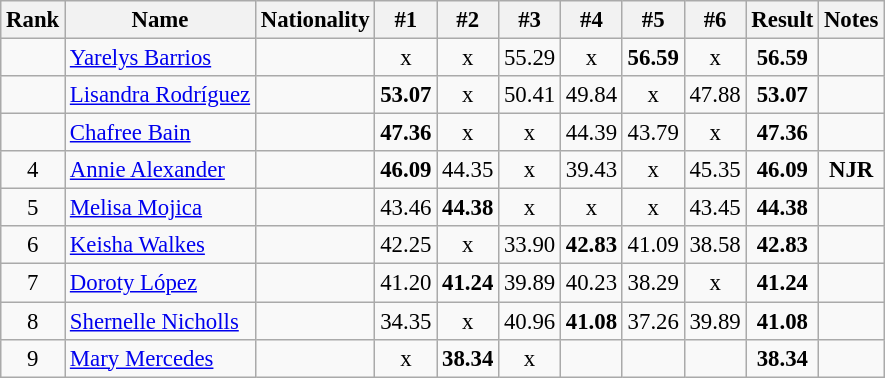<table class="wikitable sortable" style="text-align:center;font-size:95%">
<tr>
<th>Rank</th>
<th>Name</th>
<th>Nationality</th>
<th>#1</th>
<th>#2</th>
<th>#3</th>
<th>#4</th>
<th>#5</th>
<th>#6</th>
<th>Result</th>
<th>Notes</th>
</tr>
<tr>
<td></td>
<td align=left><a href='#'>Yarelys Barrios</a></td>
<td align=left></td>
<td>x</td>
<td>x</td>
<td>55.29</td>
<td>x</td>
<td><strong>56.59</strong></td>
<td>x</td>
<td><strong>56.59</strong></td>
<td></td>
</tr>
<tr>
<td></td>
<td align=left><a href='#'>Lisandra Rodríguez</a></td>
<td align=left></td>
<td><strong>53.07</strong></td>
<td>x</td>
<td>50.41</td>
<td>49.84</td>
<td>x</td>
<td>47.88</td>
<td><strong>53.07</strong></td>
<td></td>
</tr>
<tr>
<td></td>
<td align=left><a href='#'>Chafree Bain</a></td>
<td align=left></td>
<td><strong>47.36</strong></td>
<td>x</td>
<td>x</td>
<td>44.39</td>
<td>43.79</td>
<td>x</td>
<td><strong>47.36</strong></td>
<td></td>
</tr>
<tr>
<td>4</td>
<td align=left><a href='#'>Annie Alexander</a></td>
<td align=left></td>
<td><strong>46.09</strong></td>
<td>44.35</td>
<td>x</td>
<td>39.43</td>
<td>x</td>
<td>45.35</td>
<td><strong>46.09</strong></td>
<td><strong>NJR</strong></td>
</tr>
<tr>
<td>5</td>
<td align=left><a href='#'>Melisa Mojica</a></td>
<td align=left></td>
<td>43.46</td>
<td><strong>44.38</strong></td>
<td>x</td>
<td>x</td>
<td>x</td>
<td>43.45</td>
<td><strong>44.38</strong></td>
<td></td>
</tr>
<tr>
<td>6</td>
<td align=left><a href='#'>Keisha Walkes</a></td>
<td align=left></td>
<td>42.25</td>
<td>x</td>
<td>33.90</td>
<td><strong>42.83</strong></td>
<td>41.09</td>
<td>38.58</td>
<td><strong>42.83</strong></td>
<td></td>
</tr>
<tr>
<td>7</td>
<td align=left><a href='#'>Doroty López</a></td>
<td align=left></td>
<td>41.20</td>
<td><strong>41.24</strong></td>
<td>39.89</td>
<td>40.23</td>
<td>38.29</td>
<td>x</td>
<td><strong>41.24</strong></td>
<td></td>
</tr>
<tr>
<td>8</td>
<td align=left><a href='#'>Shernelle Nicholls</a></td>
<td align=left></td>
<td>34.35</td>
<td>x</td>
<td>40.96</td>
<td><strong>41.08</strong></td>
<td>37.26</td>
<td>39.89</td>
<td><strong>41.08</strong></td>
<td></td>
</tr>
<tr>
<td>9</td>
<td align=left><a href='#'>Mary Mercedes</a></td>
<td align=left></td>
<td>x</td>
<td><strong>38.34</strong></td>
<td>x</td>
<td></td>
<td></td>
<td></td>
<td><strong>38.34</strong></td>
<td></td>
</tr>
</table>
